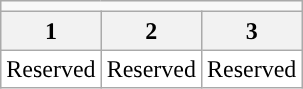<table class="wikitable" style="text-align:center;">
<tr style="border-bottom: 4px solid #">
<td colspan="3"> </td>
</tr>
<tr>
<th>1</th>
<th>2</th>
<th>3</th>
</tr>
<tr style="background:white;">
<td>Reserved</td>
<td>Reserved</td>
<td>Reserved</td>
</tr>
</table>
